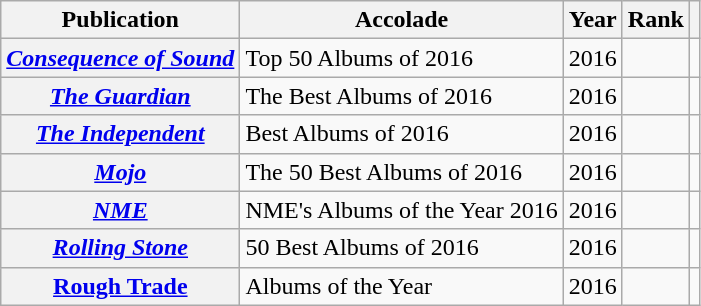<table class="wikitable sortable plainrowheaders">
<tr>
<th>Publication</th>
<th>Accolade</th>
<th>Year</th>
<th>Rank</th>
<th class="unsortable"></th>
</tr>
<tr>
<th scope="row"><em><a href='#'>Consequence of Sound</a></em></th>
<td>Top 50 Albums of 2016</td>
<td>2016</td>
<td></td>
<td></td>
</tr>
<tr>
<th scope="row"><em><a href='#'>The Guardian</a></em></th>
<td>The Best Albums of 2016</td>
<td>2016</td>
<td></td>
<td></td>
</tr>
<tr>
<th scope="row"><em><a href='#'>The Independent</a></em></th>
<td>Best Albums of 2016</td>
<td>2016</td>
<td></td>
<td></td>
</tr>
<tr>
<th scope="row"><em><a href='#'>Mojo</a></em></th>
<td>The 50 Best Albums of 2016</td>
<td>2016</td>
<td></td>
<td></td>
</tr>
<tr>
<th scope="row"><em><a href='#'>NME</a></em></th>
<td>NME's Albums of the Year 2016</td>
<td>2016</td>
<td></td>
<td></td>
</tr>
<tr>
<th scope="row"><em><a href='#'>Rolling Stone</a></em></th>
<td>50 Best Albums of 2016</td>
<td>2016</td>
<td></td>
<td></td>
</tr>
<tr>
<th scope="row"><a href='#'>Rough Trade</a></th>
<td>Albums of the Year</td>
<td>2016</td>
<td></td>
<td></td>
</tr>
</table>
